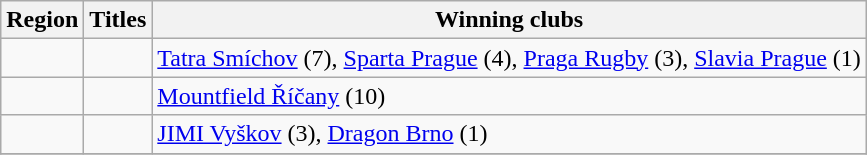<table class="wikitable">
<tr>
<th>Region</th>
<th>Titles</th>
<th>Winning clubs</th>
</tr>
<tr>
<td></td>
<td></td>
<td><a href='#'>Tatra Smíchov</a> (7), <a href='#'>Sparta Prague</a> (4), <a href='#'>Praga Rugby</a> (3), <a href='#'>Slavia Prague</a> (1)</td>
</tr>
<tr>
<td></td>
<td></td>
<td><a href='#'>Mountfield Říčany</a> (10)</td>
</tr>
<tr>
<td></td>
<td></td>
<td><a href='#'>JIMI Vyškov</a> (3),  <a href='#'>Dragon Brno</a> (1)</td>
</tr>
<tr>
</tr>
</table>
